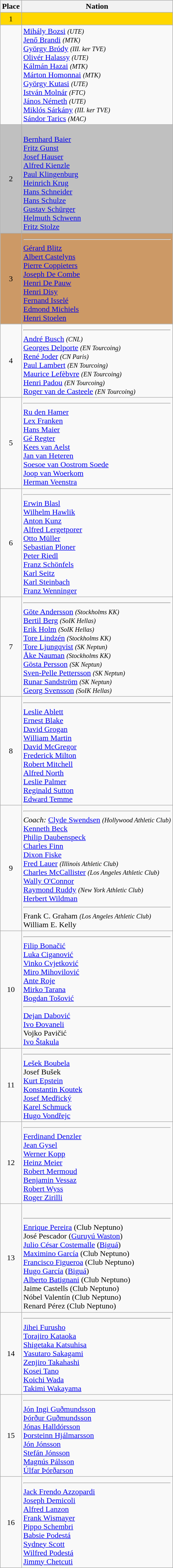<table class="wikitable">
<tr>
<th>Place</th>
<th>Nation</th>
</tr>
<tr align=center bgcolor=gold>
<td>1</td>
<td align=left></td>
</tr>
<tr>
<td></td>
<td align=left><a href='#'>Mihály Bozsi</a> <small><em>(UTE)</em></small><br><a href='#'>Jenő Brandi</a> <small><em>(MTK)</em></small><br><a href='#'>György Bródy</a> <small><em>(III. ker TVE)</em></small><br><a href='#'>Olivér Halassy</a> <small><em>(UTE)</em></small><br><a href='#'>Kálmán Hazai</a> <small><em>(MTK)</em></small><br><a href='#'>Márton Homonnai</a> <small><em>(MTK)</em></small><br><a href='#'>György Kutasi</a> <small><em>(UTE)</em></small><br><a href='#'>István Molnár</a> <small><em>(FTC)</em></small><br><a href='#'>János Németh</a> <small><em>(UTE)</em></small><br><a href='#'>Miklós Sárkány</a> <small><em>(III. ker TVE)</em></small><br><a href='#'>Sándor Tarics</a> <small><em>(MAC)</em></small></td>
</tr>
<tr align=center bgcolor=silver>
<td>2</td>
<td align=left><br><a href='#'>Bernhard Baier</a><br><a href='#'>Fritz Gunst</a><br><a href='#'>Josef Hauser</a><br><a href='#'>Alfred Kienzle</a><br><a href='#'>Paul Klingenburg</a><br><a href='#'>Heinrich Krug</a><br><a href='#'>Hans Schneider</a><br><a href='#'>Hans Schulze</a><br><a href='#'>Gustav Schürger</a><br><a href='#'>Helmuth Schwenn</a><br><a href='#'>Fritz Stolze</a></td>
</tr>
<tr align=center bgcolor=cc9966>
<td>3</td>
<td align=left> <hr> <a href='#'>Gérard Blitz</a><br><a href='#'>Albert Castelyns</a><br><a href='#'>Pierre Coppieters</a><br><a href='#'>Joseph De Combe</a><br><a href='#'>Henri De Pauw</a><br><a href='#'>Henri Disy</a><br><a href='#'>Fernand Isselé</a><br><a href='#'>Edmond Michiels</a><br><a href='#'>Henri Stoelen</a></td>
</tr>
<tr align=center>
<td>4</td>
<td align=left><hr><a href='#'>André Busch</a> <small><em>(CNL)</em></small><br><a href='#'>Georges Delporte</a> <small><em>(EN Tourcoing)</em></small><br><a href='#'>René Joder</a> <small><em>(CN Paris)</em></small><br><a href='#'>Paul Lambert</a> <small><em>(EN Tourcoing)</em></small><br><a href='#'>Maurice Lefèbvre</a> <small><em>(EN Tourcoing)</em></small><br><a href='#'>Henri Padou</a> <small><em>(EN Tourcoing)</em></small><br><a href='#'>Roger van de Casteele</a> <small><em>(EN Tourcoing)</em></small></td>
</tr>
<tr align=center>
<td>5</td>
<td align=left><hr><a href='#'>Ru den Hamer</a><br><a href='#'>Lex Franken</a><br><a href='#'>Hans Maier</a><br><a href='#'>Gé Regter</a><br><a href='#'>Kees van Aelst</a><br><a href='#'>Jan van Heteren</a><br><a href='#'>Soesoe van Oostrom Soede</a><br><a href='#'>Joop van Woerkom</a><br><a href='#'>Herman Veenstra</a></td>
</tr>
<tr align=center>
<td>6</td>
<td align=left><hr><a href='#'>Erwin Blasl</a><br><a href='#'>Wilhelm Hawlik</a><br><a href='#'>Anton Kunz</a><br><a href='#'>Alfred Lergetporer</a><br><a href='#'>Otto Müller</a><br><a href='#'>Sebastian Ploner</a><br><a href='#'>Peter Riedl</a><br><a href='#'>Franz Schönfels</a><br><a href='#'>Karl Seitz</a><br><a href='#'>Karl Steinbach</a><br><a href='#'>Franz Wenninger</a></td>
</tr>
<tr align=center>
<td>7</td>
<td align=left><hr><a href='#'>Göte Andersson</a> <small><em>(Stockholms KK)</em></small><br><a href='#'>Bertil Berg</a> <small><em>(SoIK Hellas)</em></small><br><a href='#'>Erik Holm</a> <small><em>(SoIK Hellas)</em></small><br><a href='#'>Tore Lindzén</a> <small><em>(Stockholms KK)</em></small><br><a href='#'>Tore Ljungqvist</a> <small><em>(SK Neptun)</em></small><br><a href='#'>Åke Nauman</a> <small><em>(Stockholms KK)</em></small><br><a href='#'>Gösta Persson</a> <small><em>(SK Neptun)</em></small><br><a href='#'>Sven-Pelle Pettersson</a> <small><em>(SK Neptun)</em></small><br><a href='#'>Runar Sandström</a> <small><em>(SK Neptun)</em></small><br><a href='#'>Georg Svensson</a> <small><em>(SoIK Hellas)</em></small></td>
</tr>
<tr align=center>
<td>8</td>
<td align=left><hr><a href='#'>Leslie Ablett</a><br><a href='#'>Ernest Blake</a><br><a href='#'>David Grogan</a><br><a href='#'>William Martin</a><br><a href='#'>David McGregor</a><br><a href='#'>Frederick Milton</a><br><a href='#'>Robert Mitchell</a><br><a href='#'>Alfred North</a><br><a href='#'>Leslie Palmer</a><br><a href='#'>Reginald Sutton</a><br><a href='#'>Edward Temme</a></td>
</tr>
<tr align=center>
<td>9</td>
<td align=left><hr><em>Coach:</em> <a href='#'>Clyde Swendsen</a> <small><em>(Hollywood Athletic Club)</em></small><br><a href='#'>Kenneth Beck</a><br><a href='#'>Philip Daubenspeck</a><br><a href='#'>Charles Finn</a><br><a href='#'>Dixon Fiske</a><br><a href='#'>Fred Lauer</a> <small><em>(Illinois Athletic Club)</em></small><br><a href='#'>Charles McCallister</a> <small><em>(Los Angeles Athletic Club)</em></small><br><a href='#'>Wally O'Connor</a><br><a href='#'>Raymond Ruddy</a> <small><em>(New York Athletic Club)</em></small><br><a href='#'>Herbert Wildman </a><hr>Frank C. Graham <small><em>(Los Angeles Athletic Club)</em></small><br>William E. Kelly</td>
</tr>
<tr align=center>
<td>10</td>
<td align=left><hr><a href='#'>Filip Bonačić</a><br><a href='#'>Luka Ciganović</a><br><a href='#'>Vinko Cvjetković</a><br><a href='#'>Miro Mihovilović</a><br><a href='#'>Ante Roje</a><br><a href='#'>Mirko Tarana</a><br><a href='#'>Bogdan Tošović</a><hr><a href='#'>Dejan Dabović</a><br><a href='#'>Ivo Đovaneli</a><br>Vojko Pavičić<br><a href='#'>Ivo Štakula</a></td>
</tr>
<tr align=center>
<td>11</td>
<td align=left><hr><a href='#'>Lešek Boubela</a><br>Josef Bušek<br><a href='#'>Kurt Epstein</a><br><a href='#'>Konstantin Koutek</a><br><a href='#'>Josef Medřický</a><br><a href='#'>Karel Schmuck</a><br><a href='#'>Hugo Vondřejc</a></td>
</tr>
<tr align=center>
<td>12</td>
<td align=left><hr><a href='#'>Ferdinand Denzler</a><br><a href='#'>Jean Gysel</a><br><a href='#'>Werner Kopp</a><br><a href='#'>Heinz Meier</a><br><a href='#'>Robert Mermoud</a><br><a href='#'>Benjamin Vessaz</a><br><a href='#'>Robert Wyss</a><br><a href='#'>Roger Zirilli</a></td>
</tr>
<tr align=center>
<td>13</td>
<td align=left> <br><hr><a href='#'>Enrique Pereira</a> (Club Neptuno)<br>José Pescador (<a href='#'>Guruyú Waston</a>)<br><a href='#'>Julio César Costemalle</a> (<a href='#'>Biguá</a>)<br><a href='#'>Maximino García</a> (Club Neptuno)<br><a href='#'>Francisco Figueroa</a> (Club Neptuno)<br><a href='#'>Hugo García</a> (<a href='#'>Biguá</a>)<br><a href='#'>Alberto Batignani</a> (Club Neptuno)<br>Jaime Castells (Club Neptuno)<br>Nóbel Valentín (Club Neptuno)<br>Renard Pérez (Club Neptuno)</td>
</tr>
<tr align=center>
<td>14</td>
<td align=left><hr><a href='#'>Jihei Furusho</a><br><a href='#'>Torajiro Kataoka</a><br><a href='#'>Shigetaka Katsuhisa</a><br><a href='#'>Yasutaro Sakagami</a><br><a href='#'>Zenjiro Takahashi</a><br><a href='#'>Kosei Tano</a><br><a href='#'>Koichi Wada</a><br><a href='#'>Takimi Wakayama</a></td>
</tr>
<tr align=center>
<td>15</td>
<td align=left><hr><a href='#'>Jón Ingi Guðmundsson</a><br><a href='#'>Þórður Guðmundsson</a><br><a href='#'>Jónas Halldórsson</a><br><a href='#'>Þorsteinn Hjálmarsson</a><br><a href='#'>Jón Jónsson</a><br><a href='#'>Stefán Jónsson</a><br><a href='#'>Magnús Pálsson</a><br><a href='#'>Úlfar Þórðarson</a></td>
</tr>
<tr align=center>
<td>16</td>
<td align=left><hr><a href='#'>Jack Frendo Azzopardi</a><br><a href='#'>Joseph Demicoli</a><br><a href='#'>Alfred Lanzon</a><br><a href='#'>Frank Wismayer</a><br><a href='#'>Pippo Schembri</a><br><a href='#'>Babsie Podestá</a><br><a href='#'>Sydney Scott</a><br><a href='#'>Wilfred Podestá</a><br><a href='#'>Jimmy Chetcuti</a></td>
</tr>
</table>
